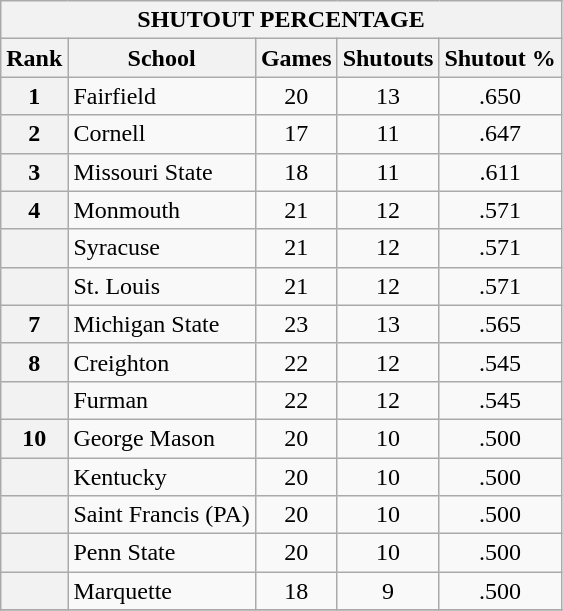<table class="wikitable">
<tr>
<th colspan=5>SHUTOUT PERCENTAGE</th>
</tr>
<tr>
<th>Rank</th>
<th>School</th>
<th>Games</th>
<th>Shutouts</th>
<th>Shutout %</th>
</tr>
<tr>
<th>1</th>
<td>Fairfield</td>
<td style="text-align:center;">20</td>
<td style="text-align:center;">13</td>
<td style="text-align:center;">.650</td>
</tr>
<tr>
<th>2</th>
<td>Cornell</td>
<td style="text-align:center;">17</td>
<td style="text-align:center;">11</td>
<td style="text-align:center;">.647</td>
</tr>
<tr>
<th>3</th>
<td>Missouri State</td>
<td style="text-align:center;">18</td>
<td style="text-align:center;">11</td>
<td style="text-align:center;">.611</td>
</tr>
<tr>
<th>4</th>
<td>Monmouth</td>
<td style="text-align:center;">21</td>
<td style="text-align:center;">12</td>
<td style="text-align:center;">.571</td>
</tr>
<tr>
<th></th>
<td>Syracuse</td>
<td style="text-align:center;">21</td>
<td style="text-align:center;">12</td>
<td style="text-align:center;">.571</td>
</tr>
<tr>
<th></th>
<td>St. Louis</td>
<td style="text-align:center;">21</td>
<td style="text-align:center;">12</td>
<td style="text-align:center;">.571</td>
</tr>
<tr>
<th>7</th>
<td>Michigan State</td>
<td style="text-align:center;">23</td>
<td style="text-align:center;">13</td>
<td style="text-align:center;">.565</td>
</tr>
<tr>
<th>8</th>
<td>Creighton</td>
<td style="text-align:center;">22</td>
<td style="text-align:center;">12</td>
<td style="text-align:center;">.545</td>
</tr>
<tr>
<th></th>
<td>Furman</td>
<td style="text-align:center;">22</td>
<td style="text-align:center;">12</td>
<td style="text-align:center;">.545</td>
</tr>
<tr>
<th>10</th>
<td>George Mason</td>
<td style="text-align:center;">20</td>
<td style="text-align:center;">10</td>
<td style="text-align:center;">.500</td>
</tr>
<tr>
<th></th>
<td>Kentucky</td>
<td style="text-align:center;">20</td>
<td style="text-align:center;">10</td>
<td style="text-align:center;">.500</td>
</tr>
<tr>
<th></th>
<td>Saint Francis (PA)</td>
<td style="text-align:center;">20</td>
<td style="text-align:center;">10</td>
<td style="text-align:center;">.500</td>
</tr>
<tr>
<th></th>
<td>Penn State</td>
<td style="text-align:center;">20</td>
<td style="text-align:center;">10</td>
<td style="text-align:center;">.500</td>
</tr>
<tr>
<th></th>
<td>Marquette</td>
<td style="text-align:center;">18</td>
<td style="text-align:center;">9</td>
<td style="text-align:center;">.500</td>
</tr>
<tr>
</tr>
</table>
